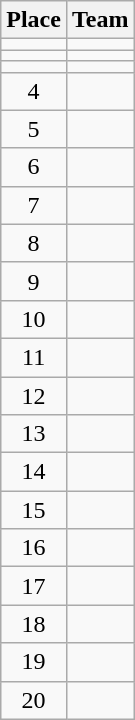<table class="wikitable">
<tr>
<th>Place</th>
<th>Team</th>
</tr>
<tr>
<td align="center"></td>
<td></td>
</tr>
<tr>
<td align="center"></td>
<td></td>
</tr>
<tr>
<td align="center"></td>
<td></td>
</tr>
<tr>
<td align="center">4</td>
<td></td>
</tr>
<tr>
<td align="center">5</td>
<td></td>
</tr>
<tr>
<td align="center">6</td>
<td></td>
</tr>
<tr>
<td align="center">7</td>
<td></td>
</tr>
<tr>
<td align="center">8</td>
<td></td>
</tr>
<tr>
<td align="center">9</td>
<td></td>
</tr>
<tr>
<td align="center">10</td>
<td></td>
</tr>
<tr>
<td align="center">11</td>
<td></td>
</tr>
<tr>
<td align="center">12</td>
<td></td>
</tr>
<tr>
<td align="center">13</td>
<td></td>
</tr>
<tr>
<td align="center">14</td>
<td></td>
</tr>
<tr>
<td align="center">15</td>
<td></td>
</tr>
<tr>
<td align="center">16</td>
<td></td>
</tr>
<tr>
<td align="center">17</td>
<td></td>
</tr>
<tr>
<td align="center">18</td>
<td></td>
</tr>
<tr>
<td align="center">19</td>
<td></td>
</tr>
<tr>
<td align="center">20</td>
<td></td>
</tr>
</table>
